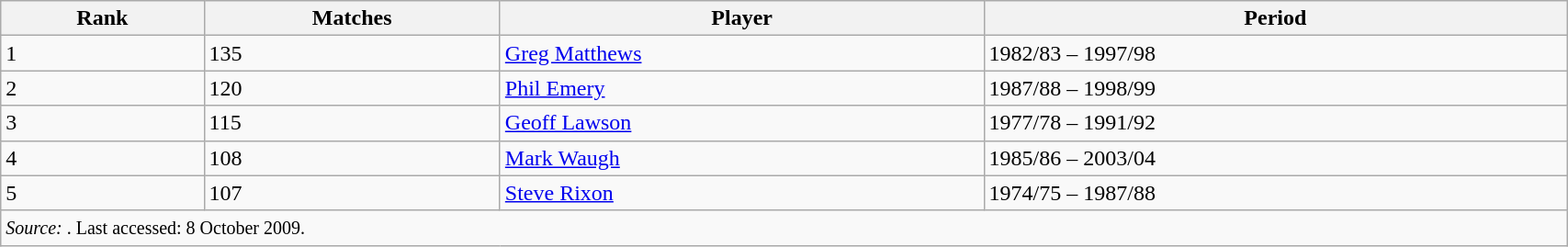<table class="wikitable" style="width:90%;">
<tr>
<th>Rank</th>
<th>Matches</th>
<th>Player</th>
<th>Period</th>
</tr>
<tr>
<td>1</td>
<td>135</td>
<td><a href='#'>Greg Matthews</a></td>
<td>1982/83 – 1997/98</td>
</tr>
<tr>
<td>2</td>
<td>120</td>
<td><a href='#'>Phil Emery</a></td>
<td>1987/88 – 1998/99</td>
</tr>
<tr>
<td>3</td>
<td>115</td>
<td><a href='#'>Geoff Lawson</a></td>
<td>1977/78 – 1991/92</td>
</tr>
<tr>
<td>4</td>
<td>108</td>
<td><a href='#'>Mark Waugh</a></td>
<td>1985/86 – 2003/04</td>
</tr>
<tr>
<td>5</td>
<td>107</td>
<td><a href='#'>Steve Rixon</a></td>
<td>1974/75 – 1987/88</td>
</tr>
<tr>
<td colspan=4><small><em>Source: </em>. Last accessed: 8 October 2009.</small></td>
</tr>
</table>
